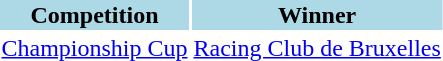<table>
<tr style="background:lightblue;">
<th>Competition</th>
<th>Winner</th>
</tr>
<tr>
<td><a href='#'>Championship Cup</a></td>
<td><a href='#'>Racing Club de Bruxelles</a></td>
</tr>
</table>
